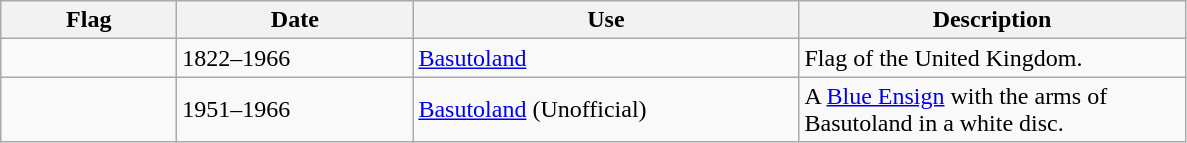<table class="wikitable">
<tr style="background:#efefef;">
<th style="width:110px;">Flag</th>
<th style="width:150px;">Date</th>
<th style="width:250px;">Use</th>
<th style="width:250px;">Description</th>
</tr>
<tr>
<td></td>
<td>1822–1966</td>
<td><a href='#'>Basutoland</a></td>
<td>Flag of the United Kingdom.</td>
</tr>
<tr>
<td></td>
<td>1951–1966</td>
<td><a href='#'>Basutoland</a> (Unofficial)</td>
<td>A <a href='#'>Blue Ensign</a> with the arms of Basutoland in a white disc.</td>
</tr>
</table>
